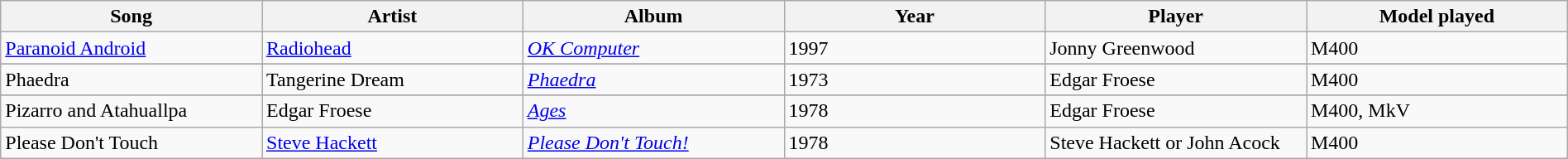<table class="wikitable" style="width:100%">
<tr>
<th style="width:100px;">Song</th>
<th style="width:100px;">Artist</th>
<th style="width:100px;">Album</th>
<th style="width:100px;">Year</th>
<th style="width:100px;">Player</th>
<th style="width:100px;">Model played</th>
</tr>
<tr>
<td><a href='#'>Paranoid Android</a></td>
<td><a href='#'>Radiohead</a></td>
<td><em><a href='#'>OK Computer</a></em></td>
<td>1997</td>
<td>Jonny Greenwood</td>
<td>M400</td>
</tr>
<tr>
</tr>
<tr>
<td>Phaedra</td>
<td>Tangerine Dream</td>
<td><em><a href='#'>Phaedra</a></em></td>
<td>1973</td>
<td>Edgar Froese</td>
<td>M400</td>
</tr>
<tr>
</tr>
<tr>
<td>Pizarro and Atahuallpa</td>
<td>Edgar Froese</td>
<td><em><a href='#'>Ages</a></em></td>
<td>1978</td>
<td>Edgar Froese</td>
<td>M400, MkV</td>
</tr>
<tr>
<td>Please Don't Touch</td>
<td><a href='#'>Steve Hackett</a></td>
<td><em><a href='#'>Please Don't Touch!</a></em></td>
<td>1978</td>
<td>Steve Hackett or John Acock</td>
<td>M400</td>
</tr>
</table>
